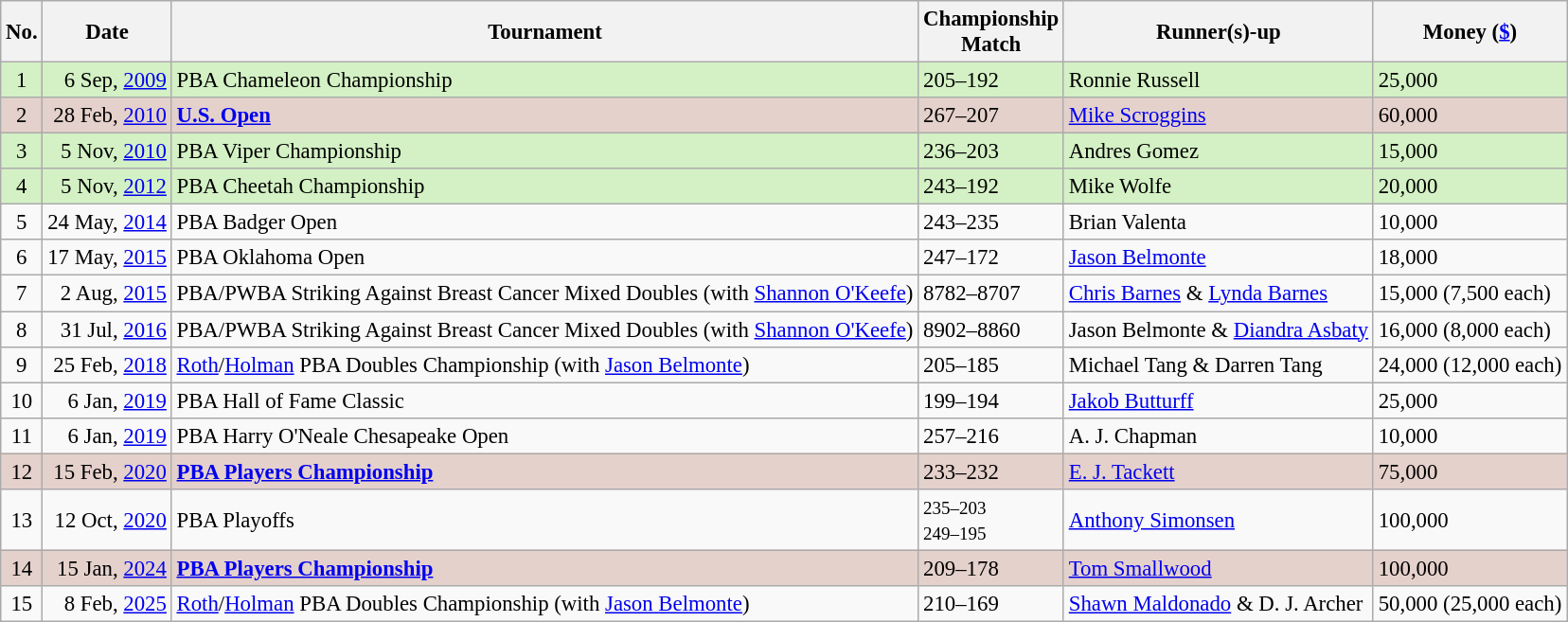<table class="wikitable" style="font-size:95%;">
<tr>
<th>No.</th>
<th>Date</th>
<th>Tournament</th>
<th>Championship<br>Match</th>
<th>Runner(s)-up</th>
<th>Money (<a href='#'>$</a>)</th>
</tr>
<tr style="background:#d4f1c5;">
<td align=center>1</td>
<td align=right>6 Sep, <a href='#'>2009</a></td>
<td>PBA Chameleon Championship</td>
<td>205–192</td>
<td> Ronnie Russell</td>
<td>25,000</td>
</tr>
<tr style="background:#e5d1cb;">
<td align=center>2</td>
<td align=right>28 Feb, <a href='#'>2010</a></td>
<td><strong><a href='#'>U.S. Open</a></strong></td>
<td>267–207</td>
<td> <a href='#'>Mike Scroggins</a></td>
<td>60,000</td>
</tr>
<tr style="background:#d4f1c5;">
<td align=center>3</td>
<td align=right>5 Nov, <a href='#'>2010</a></td>
<td>PBA Viper Championship</td>
<td>236–203</td>
<td> Andres Gomez</td>
<td>15,000</td>
</tr>
<tr style="background:#d4f1c5;">
<td align=center>4</td>
<td align=right>5 Nov, <a href='#'>2012</a></td>
<td>PBA Cheetah Championship</td>
<td>243–192</td>
<td> Mike Wolfe</td>
<td>20,000</td>
</tr>
<tr>
<td align=center>5</td>
<td align=right>24 May, <a href='#'>2014</a></td>
<td>PBA Badger Open</td>
<td>243–235</td>
<td> Brian Valenta</td>
<td>10,000</td>
</tr>
<tr>
<td align=center>6</td>
<td align=right>17 May, <a href='#'>2015</a></td>
<td>PBA Oklahoma Open</td>
<td>247–172</td>
<td> <a href='#'>Jason Belmonte</a></td>
<td>18,000</td>
</tr>
<tr>
<td align=center>7</td>
<td align=right>2 Aug, <a href='#'>2015</a></td>
<td>PBA/PWBA Striking Against Breast Cancer Mixed Doubles (with <a href='#'>Shannon O'Keefe</a>)</td>
<td>8782–8707</td>
<td> <a href='#'>Chris Barnes</a> &  <a href='#'>Lynda Barnes</a></td>
<td>15,000 (7,500 each)</td>
</tr>
<tr>
<td align=center>8</td>
<td align=right>31 Jul, <a href='#'>2016</a></td>
<td>PBA/PWBA Striking Against Breast Cancer Mixed Doubles (with <a href='#'>Shannon O'Keefe</a>)</td>
<td>8902–8860</td>
<td> Jason Belmonte &  <a href='#'>Diandra Asbaty</a></td>
<td>16,000 (8,000 each)</td>
</tr>
<tr>
<td align=center>9</td>
<td align=right>25 Feb, <a href='#'>2018</a></td>
<td><a href='#'>Roth</a>/<a href='#'>Holman</a> PBA Doubles Championship (with <a href='#'>Jason Belmonte</a>)</td>
<td>205–185</td>
<td> Michael Tang &  Darren Tang</td>
<td>24,000 (12,000 each)</td>
</tr>
<tr>
<td align=center>10</td>
<td align=right>6 Jan, <a href='#'>2019</a></td>
<td>PBA Hall of Fame Classic</td>
<td>199–194</td>
<td> <a href='#'>Jakob Butturff</a></td>
<td>25,000</td>
</tr>
<tr>
<td align=center>11</td>
<td align=right>6 Jan, <a href='#'>2019</a></td>
<td>PBA Harry O'Neale Chesapeake Open</td>
<td>257–216</td>
<td> A. J. Chapman</td>
<td>10,000</td>
</tr>
<tr style="background:#e5d1cb;">
<td align=center>12</td>
<td align=right>15 Feb, <a href='#'>2020</a></td>
<td><strong><a href='#'>PBA Players Championship</a></strong></td>
<td>233–232</td>
<td> <a href='#'>E. J. Tackett</a></td>
<td>75,000</td>
</tr>
<tr>
<td align=center>13</td>
<td align=right>12 Oct, <a href='#'>2020</a></td>
<td>PBA Playoffs</td>
<td><small>235–203<br>249–195</small></td>
<td> <a href='#'>Anthony Simonsen</a></td>
<td>100,000</td>
</tr>
<tr style="background:#e5d1cb;">
<td align=center>14</td>
<td align=right>15 Jan, <a href='#'>2024</a></td>
<td><strong><a href='#'>PBA Players Championship</a></strong></td>
<td>209–178</td>
<td> <a href='#'>Tom Smallwood</a></td>
<td>100,000</td>
</tr>
<tr>
<td align=center>15</td>
<td align=right>8 Feb, <a href='#'>2025</a></td>
<td><a href='#'>Roth</a>/<a href='#'>Holman</a> PBA Doubles Championship (with <a href='#'>Jason Belmonte</a>)</td>
<td>210–169</td>
<td> <a href='#'>Shawn Maldonado</a> &  D. J. Archer</td>
<td>50,000 (25,000 each)</td>
</tr>
</table>
